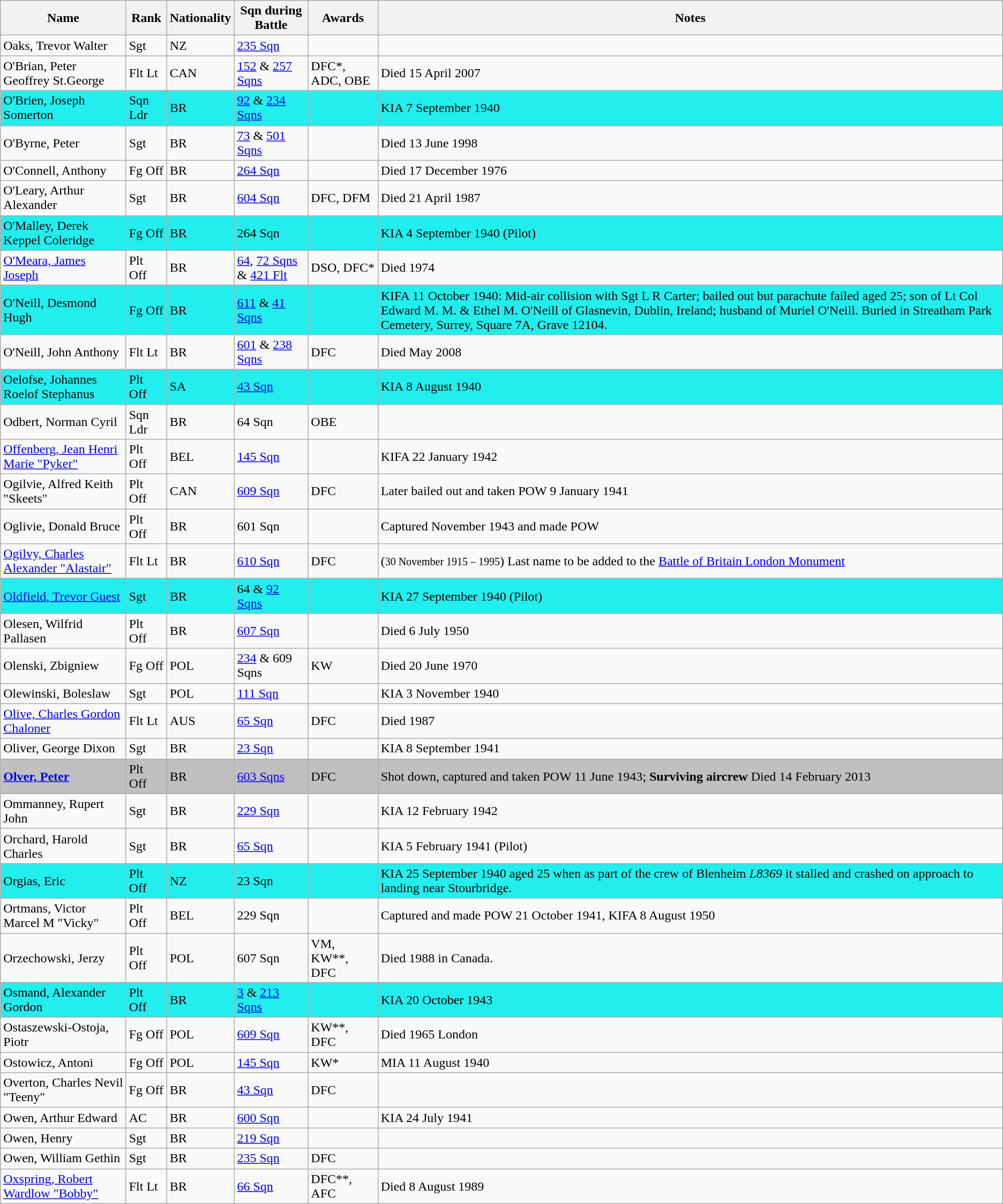<table class="wikitable">
<tr>
<th>Name</th>
<th>Rank</th>
<th>Nationality</th>
<th>Sqn during Battle</th>
<th>Awards</th>
<th>Notes</th>
</tr>
<tr>
<td>Oaks, Trevor Walter</td>
<td>Sgt</td>
<td>NZ</td>
<td><a href='#'>235 Sqn</a></td>
<td></td>
<td></td>
</tr>
<tr>
<td>O'Brian, Peter Geoffrey St.George</td>
<td>Flt Lt</td>
<td>CAN</td>
<td><a href='#'>152</a> & <a href='#'>257 Sqns</a></td>
<td>DFC*, ADC, OBE</td>
<td>Died 15 April 2007</td>
</tr>
<tr style="background:#2ee;">
<td>O'Brien, Joseph Somerton</td>
<td>Sqn Ldr</td>
<td>BR</td>
<td><a href='#'>92</a> & <a href='#'>234 Sqns</a></td>
<td></td>
<td>KIA 7 September 1940</td>
</tr>
<tr>
<td>O'Byrne, Peter</td>
<td>Sgt</td>
<td>BR</td>
<td><a href='#'>73</a> & <a href='#'>501 Sqns</a></td>
<td></td>
<td>Died 13 June 1998</td>
</tr>
<tr>
<td>O'Connell, Anthony</td>
<td>Fg Off</td>
<td>BR</td>
<td><a href='#'>264 Sqn</a></td>
<td></td>
<td>Died 17 December 1976</td>
</tr>
<tr>
<td>O'Leary, Arthur Alexander</td>
<td>Sgt</td>
<td>BR</td>
<td><a href='#'>604 Sqn</a></td>
<td>DFC, DFM</td>
<td>Died 21 April 1987</td>
</tr>
<tr style="background:#2ee;">
<td>O'Malley, Derek Keppel Coleridge</td>
<td>Fg Off</td>
<td>BR</td>
<td>264 Sqn</td>
<td></td>
<td>KIA 4 September 1940 (Pilot)</td>
</tr>
<tr>
<td><a href='#'>O'Meara, James Joseph</a></td>
<td>Plt Off</td>
<td>BR</td>
<td><a href='#'>64</a>, <a href='#'>72 Sqns</a> & <a href='#'>421 Flt</a></td>
<td>DSO, DFC*</td>
<td>Died 1974</td>
</tr>
<tr style="background:#2ee;">
<td>O'Neill, Desmond Hugh</td>
<td>Fg Off</td>
<td>BR</td>
<td><a href='#'>611</a> & <a href='#'>41 Sqns</a></td>
<td></td>
<td>KIFA 11 October 1940: Mid-air collision with Sgt L R Carter; bailed out but parachute failed aged 25; son of Lt Col Edward M. M. & Ethel M. O'Neill of Glasnevin, Dublin, Ireland; husband of Muriel O'Neill. Buried in Streatham Park Cemetery, Surrey, Square 7A, Grave 12104.</td>
</tr>
<tr>
<td>O'Neill, John Anthony</td>
<td>Flt Lt</td>
<td>BR</td>
<td><a href='#'>601</a> & <a href='#'>238 Sqns</a></td>
<td>DFC</td>
<td>Died May 2008</td>
</tr>
<tr style="background:#2ee;">
<td>Oelofse, Johannes Roelof Stephanus</td>
<td>Plt Off</td>
<td>SA</td>
<td><a href='#'>43 Sqn</a></td>
<td></td>
<td>KIA 8 August 1940</td>
</tr>
<tr>
<td>Odbert, Norman Cyril</td>
<td>Sqn Ldr</td>
<td>BR</td>
<td>64 Sqn</td>
<td>OBE</td>
<td></td>
</tr>
<tr>
<td><a href='#'>Offenberg, Jean Henri Marie "Pyker"</a></td>
<td>Plt Off</td>
<td>BEL</td>
<td><a href='#'>145 Sqn</a></td>
<td></td>
<td>KIFA 22 January 1942</td>
</tr>
<tr>
<td>Ogilvie, Alfred Keith "Skeets"</td>
<td>Plt Off</td>
<td>CAN</td>
<td><a href='#'>609 Sqn</a></td>
<td>DFC</td>
<td>Later bailed out and taken POW 9 January 1941</td>
</tr>
<tr>
<td>Oglivie, Donald Bruce</td>
<td>Plt Off</td>
<td>BR</td>
<td>601 Sqn</td>
<td></td>
<td>Captured November 1943 and made POW</td>
</tr>
<tr>
<td><a href='#'>Ogilvy, Charles Alexander "Alastair"</a></td>
<td>Flt Lt</td>
<td>BR</td>
<td><a href='#'>610 Sqn</a></td>
<td>DFC</td>
<td>(<small>30 November 1915 – 1995</small>) Last name to be added to the <a href='#'>Battle of Britain London Monument</a></td>
</tr>
<tr style="background:#2ee;">
<td><a href='#'>Oldfield, Trevor Guest</a></td>
<td>Sgt</td>
<td>BR</td>
<td>64 & <a href='#'>92 Sqns</a></td>
<td></td>
<td>KIA 27 September 1940 (Pilot)</td>
</tr>
<tr>
<td>Olesen, Wilfrid Pallasen</td>
<td>Plt Off</td>
<td>BR</td>
<td><a href='#'>607 Sqn</a></td>
<td></td>
<td>Died 6 July 1950</td>
</tr>
<tr>
<td>Olenski, Zbigniew</td>
<td>Fg Off</td>
<td>POL</td>
<td><a href='#'>234</a> & 609 Sqns</td>
<td>KW</td>
<td>Died 20 June 1970</td>
</tr>
<tr>
<td>Olewinski, Boleslaw</td>
<td>Sgt</td>
<td>POL</td>
<td><a href='#'>111 Sqn</a></td>
<td></td>
<td>KIA 3 November 1940</td>
</tr>
<tr>
<td><a href='#'>Olive, Charles Gordon Chaloner</a></td>
<td>Flt Lt</td>
<td>AUS</td>
<td><a href='#'>65 Sqn</a></td>
<td>DFC</td>
<td>Died 1987</td>
</tr>
<tr>
<td>Oliver, George Dixon</td>
<td>Sgt</td>
<td>BR</td>
<td><a href='#'>23 Sqn</a></td>
<td></td>
<td>KIA 8 September 1941</td>
</tr>
<tr style="background:silver;">
<td><strong><a href='#'>Olver, Peter</a></strong></td>
<td>Plt Off</td>
<td>BR</td>
<td><a href='#'>603 Sqns</a></td>
<td>DFC</td>
<td>Shot down, captured and taken POW 11 June 1943; <strong>Surviving aircrew</strong> Died 14 February 2013</td>
</tr>
<tr>
<td>Ommanney, Rupert John</td>
<td>Sgt</td>
<td>BR</td>
<td><a href='#'>229 Sqn</a></td>
<td></td>
<td>KIA 12 February 1942</td>
</tr>
<tr>
<td>Orchard, Harold Charles</td>
<td>Sgt</td>
<td>BR</td>
<td><a href='#'>65 Sqn</a></td>
<td></td>
<td>KIA 5 February 1941 (Pilot)</td>
</tr>
<tr style="background:#2ee;">
<td>Orgias, Eric</td>
<td>Plt Off</td>
<td>NZ</td>
<td>23 Sqn</td>
<td></td>
<td>KIA 25 September 1940 aged 25 when as part of the crew of Blenheim <em>L8369</em> it stalled and crashed on approach to landing near Stourbridge.</td>
</tr>
<tr>
<td>Ortmans, Victor Marcel M "Vicky"</td>
<td>Plt Off</td>
<td>BEL</td>
<td>229 Sqn</td>
<td></td>
<td>Captured and made POW 21 October 1941, KIFA 8 August 1950</td>
</tr>
<tr>
<td>Orzechowski, Jerzy</td>
<td>Plt Off</td>
<td>POL</td>
<td>607 Sqn</td>
<td>VM, KW**, DFC</td>
<td>Died 1988 in Canada.</td>
</tr>
<tr style="background:#2ee;">
<td>Osmand, Alexander Gordon</td>
<td>Plt Off</td>
<td>BR</td>
<td><a href='#'>3</a> & <a href='#'>213 Sqns</a></td>
<td></td>
<td>KIA 20 October 1943</td>
</tr>
<tr>
<td>Ostaszewski-Ostoja, Piotr</td>
<td>Fg Off</td>
<td>POL</td>
<td><a href='#'>609 Sqn</a></td>
<td>KW**, DFC</td>
<td>Died 1965 London</td>
</tr>
<tr>
<td>Ostowicz, Antoni</td>
<td>Fg Off</td>
<td>POL</td>
<td><a href='#'>145 Sqn</a></td>
<td>KW*</td>
<td>MIA 11 August 1940</td>
</tr>
<tr>
<td>Overton, Charles Nevil "Teeny"</td>
<td>Fg Off</td>
<td>BR</td>
<td><a href='#'>43 Sqn</a></td>
<td>DFC</td>
<td></td>
</tr>
<tr>
<td>Owen, Arthur Edward</td>
<td>AC</td>
<td>BR</td>
<td><a href='#'>600 Sqn</a></td>
<td></td>
<td>KIA 24 July 1941</td>
</tr>
<tr>
<td>Owen, Henry</td>
<td>Sgt</td>
<td>BR</td>
<td><a href='#'>219 Sqn</a></td>
<td></td>
<td></td>
</tr>
<tr>
<td>Owen, William Gethin</td>
<td>Sgt</td>
<td>BR</td>
<td><a href='#'>235 Sqn</a></td>
<td>DFC</td>
<td></td>
</tr>
<tr>
<td><a href='#'>Oxspring, Robert Wardlow "Bobby"</a></td>
<td>Flt Lt</td>
<td>BR</td>
<td><a href='#'>66 Sqn</a></td>
<td>DFC**, AFC</td>
<td>Died 8 August 1989</td>
</tr>
</table>
